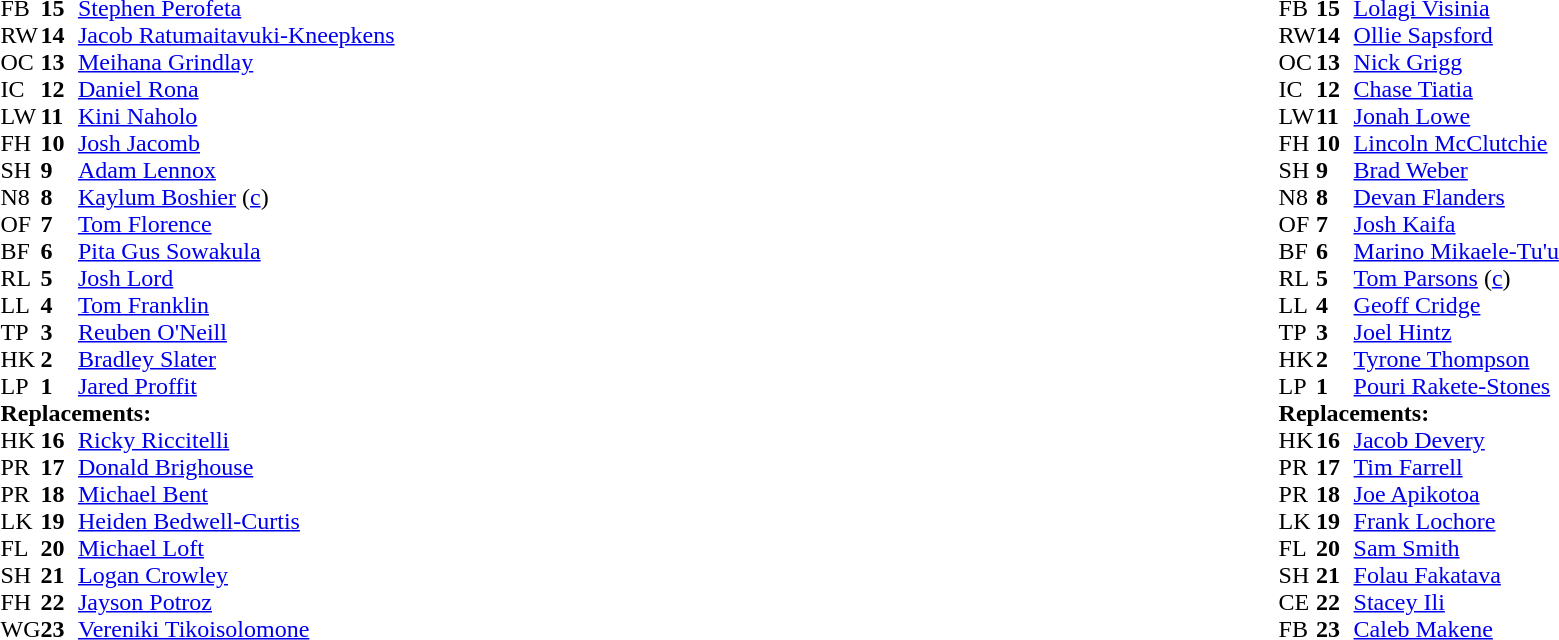<table style="width:100%">
<tr>
<td style="vertical-align:top;width:50%"><br><table cellspacing="0" cellpadding="0">
<tr>
<th width="25"></th>
<th width="25"></th>
</tr>
<tr>
<td>FB</td>
<td><strong>15</strong></td>
<td><a href='#'>Stephen Perofeta</a></td>
</tr>
<tr>
<td>RW</td>
<td><strong>14</strong></td>
<td><a href='#'>Jacob Ratumaitavuki-Kneepkens</a></td>
</tr>
<tr>
<td>OC</td>
<td><strong>13</strong></td>
<td><a href='#'>Meihana Grindlay</a></td>
</tr>
<tr>
<td>IC</td>
<td><strong>12</strong></td>
<td><a href='#'>Daniel Rona</a></td>
</tr>
<tr>
<td>LW</td>
<td><strong>11</strong></td>
<td><a href='#'>Kini Naholo</a></td>
<td></td>
<td></td>
</tr>
<tr>
<td>FH</td>
<td><strong>10</strong></td>
<td><a href='#'>Josh Jacomb</a></td>
<td></td>
<td></td>
</tr>
<tr>
<td>SH</td>
<td><strong>9</strong></td>
<td><a href='#'>Adam Lennox</a></td>
<td></td>
<td></td>
</tr>
<tr>
<td>N8</td>
<td><strong>8</strong></td>
<td><a href='#'>Kaylum Boshier</a> (<a href='#'>c</a>)</td>
<td></td>
<td></td>
</tr>
<tr>
<td>OF</td>
<td><strong>7</strong></td>
<td><a href='#'>Tom Florence</a></td>
</tr>
<tr>
<td>BF</td>
<td><strong>6</strong></td>
<td><a href='#'>Pita Gus Sowakula</a></td>
</tr>
<tr>
<td>RL</td>
<td><strong>5</strong></td>
<td><a href='#'>Josh Lord</a></td>
<td></td>
<td></td>
</tr>
<tr>
<td>LL</td>
<td><strong>4</strong></td>
<td><a href='#'>Tom Franklin</a></td>
<td></td>
<td></td>
</tr>
<tr>
<td>TP</td>
<td><strong>3</strong></td>
<td><a href='#'>Reuben O'Neill</a></td>
<td></td>
<td></td>
</tr>
<tr>
<td>HK</td>
<td><strong>2</strong></td>
<td><a href='#'>Bradley Slater</a></td>
<td></td>
<td></td>
<td></td>
</tr>
<tr>
<td>LP</td>
<td><strong>1</strong></td>
<td><a href='#'>Jared Proffit</a></td>
<td></td>
<td></td>
<td></td>
</tr>
<tr>
<td colspan=3><strong>Replacements:</strong></td>
</tr>
<tr>
<td>HK</td>
<td><strong>16</strong></td>
<td><a href='#'>Ricky Riccitelli</a></td>
<td></td>
<td></td>
</tr>
<tr>
<td>PR</td>
<td><strong>17</strong></td>
<td><a href='#'>Donald Brighouse</a></td>
<td></td>
<td></td>
</tr>
<tr>
<td>PR</td>
<td><strong>18</strong></td>
<td><a href='#'>Michael Bent</a></td>
<td></td>
<td></td>
</tr>
<tr>
<td>LK</td>
<td><strong>19</strong></td>
<td><a href='#'>Heiden Bedwell-Curtis</a></td>
<td></td>
<td></td>
</tr>
<tr>
<td>FL</td>
<td><strong>20</strong></td>
<td><a href='#'>Michael Loft</a></td>
<td></td>
<td></td>
</tr>
<tr>
<td>SH</td>
<td><strong>21</strong></td>
<td><a href='#'>Logan Crowley</a></td>
<td></td>
<td></td>
</tr>
<tr>
<td>FH</td>
<td><strong>22</strong></td>
<td><a href='#'>Jayson Potroz</a></td>
<td></td>
<td></td>
</tr>
<tr>
<td>WG</td>
<td><strong>23</strong></td>
<td><a href='#'>Vereniki Tikoisolomone</a></td>
<td></td>
<td></td>
</tr>
</table>
</td>
<td style="vertical-align:top"></td>
<td style="vertical-align:top; width:50%"><br><table cellspacing="0" cellpadding="0" style="margin:auto">
<tr>
<th width="25"></th>
<th width="25"></th>
</tr>
<tr>
<td>FB</td>
<td><strong>15</strong></td>
<td><a href='#'>Lolagi Visinia</a></td>
<td></td>
<td></td>
</tr>
<tr>
<td>RW</td>
<td><strong>14</strong></td>
<td><a href='#'>Ollie Sapsford</a></td>
</tr>
<tr>
<td>OC</td>
<td><strong>13</strong></td>
<td><a href='#'>Nick Grigg</a></td>
<td></td>
<td></td>
</tr>
<tr>
<td>IC</td>
<td><strong>12</strong></td>
<td><a href='#'>Chase Tiatia</a></td>
</tr>
<tr>
<td>LW</td>
<td><strong>11</strong></td>
<td><a href='#'>Jonah Lowe</a></td>
</tr>
<tr>
<td>FH</td>
<td><strong>10</strong></td>
<td><a href='#'>Lincoln McClutchie</a></td>
</tr>
<tr>
<td>SH</td>
<td><strong>9</strong></td>
<td><a href='#'>Brad Weber</a></td>
<td></td>
<td></td>
</tr>
<tr>
<td>N8</td>
<td><strong>8</strong></td>
<td><a href='#'>Devan Flanders</a></td>
</tr>
<tr>
<td>OF</td>
<td><strong>7</strong></td>
<td><a href='#'>Josh Kaifa</a></td>
<td></td>
<td></td>
</tr>
<tr>
<td>BF</td>
<td><strong>6</strong></td>
<td><a href='#'>Marino Mikaele-Tu'u</a></td>
</tr>
<tr>
<td>RL</td>
<td><strong>5</strong></td>
<td><a href='#'>Tom Parsons</a> (<a href='#'>c</a>)</td>
</tr>
<tr>
<td>LL</td>
<td><strong>4</strong></td>
<td><a href='#'>Geoff Cridge</a></td>
<td></td>
<td></td>
</tr>
<tr>
<td>TP</td>
<td><strong>3</strong></td>
<td><a href='#'>Joel Hintz</a></td>
<td></td>
<td></td>
</tr>
<tr>
<td>HK</td>
<td><strong>2</strong></td>
<td><a href='#'>Tyrone Thompson</a></td>
<td></td>
<td></td>
</tr>
<tr>
<td>LP</td>
<td><strong>1</strong></td>
<td><a href='#'>Pouri Rakete-Stones</a></td>
<td></td>
<td></td>
</tr>
<tr>
<td colspan=3><strong>Replacements:</strong></td>
</tr>
<tr>
<td>HK</td>
<td><strong>16</strong></td>
<td><a href='#'>Jacob Devery</a></td>
<td></td>
<td></td>
</tr>
<tr>
<td>PR</td>
<td><strong>17</strong></td>
<td><a href='#'>Tim Farrell</a></td>
<td></td>
<td></td>
</tr>
<tr>
<td>PR</td>
<td><strong>18</strong></td>
<td><a href='#'>Joe Apikotoa</a></td>
<td></td>
<td></td>
</tr>
<tr>
<td>LK</td>
<td><strong>19</strong></td>
<td><a href='#'>Frank Lochore</a></td>
<td></td>
<td></td>
</tr>
<tr>
<td>FL</td>
<td><strong>20</strong></td>
<td><a href='#'>Sam Smith</a></td>
<td></td>
<td></td>
</tr>
<tr>
<td>SH</td>
<td><strong>21</strong></td>
<td><a href='#'>Folau Fakatava</a></td>
<td></td>
<td></td>
</tr>
<tr>
<td>CE</td>
<td><strong>22</strong></td>
<td><a href='#'>Stacey Ili</a></td>
<td></td>
<td></td>
</tr>
<tr>
<td>FB</td>
<td><strong>23</strong></td>
<td><a href='#'>Caleb Makene</a></td>
<td></td>
<td></td>
</tr>
</table>
</td>
</tr>
</table>
